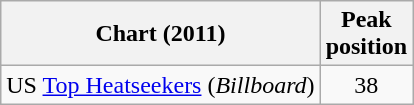<table class="wikitable">
<tr>
<th>Chart (2011)</th>
<th>Peak<br>position</th>
</tr>
<tr>
<td>US <a href='#'>Top Heatseekers</a> (<em>Billboard</em>)</td>
<td align="center">38</td>
</tr>
</table>
